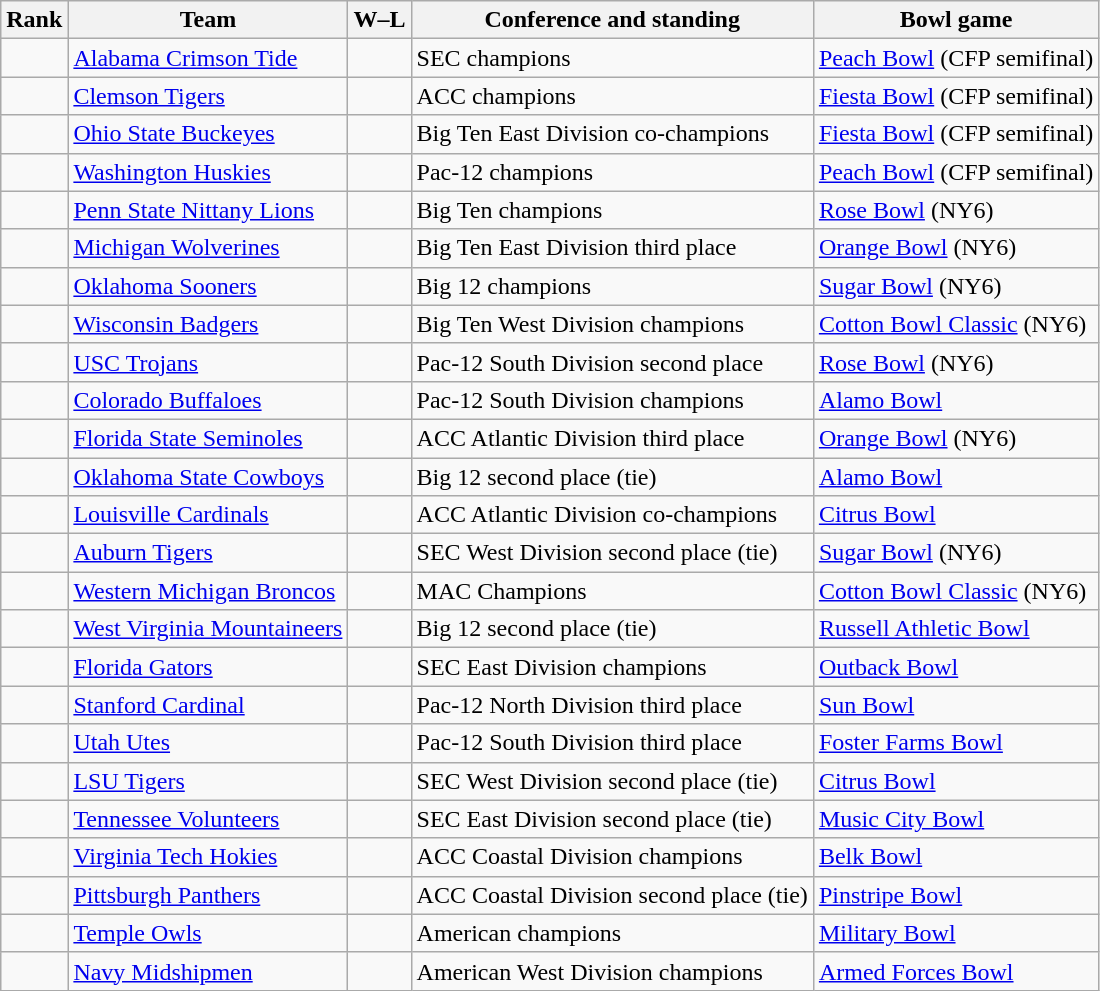<table class="wikitable">
<tr>
<th>Rank</th>
<th>Team</th>
<th>W–L</th>
<th>Conference and standing</th>
<th>Bowl game</th>
</tr>
<tr>
<td></td>
<td><a href='#'>Alabama Crimson Tide</a></td>
<td></td>
<td>SEC champions</td>
<td><a href='#'>Peach Bowl</a> (CFP semifinal)</td>
</tr>
<tr>
<td></td>
<td><a href='#'>Clemson Tigers</a></td>
<td></td>
<td>ACC champions</td>
<td><a href='#'>Fiesta Bowl</a> (CFP semifinal)</td>
</tr>
<tr>
<td></td>
<td><a href='#'>Ohio State Buckeyes</a></td>
<td></td>
<td>Big Ten East Division co-champions</td>
<td><a href='#'>Fiesta Bowl</a> (CFP semifinal)</td>
</tr>
<tr>
<td></td>
<td><a href='#'>Washington Huskies</a></td>
<td></td>
<td>Pac-12 champions</td>
<td><a href='#'>Peach Bowl</a> (CFP semifinal)</td>
</tr>
<tr>
<td></td>
<td><a href='#'>Penn State Nittany Lions</a></td>
<td></td>
<td>Big Ten champions</td>
<td><a href='#'>Rose Bowl</a> (NY6)</td>
</tr>
<tr>
<td></td>
<td><a href='#'>Michigan Wolverines</a></td>
<td></td>
<td>Big Ten East Division third place</td>
<td><a href='#'>Orange Bowl</a> (NY6)</td>
</tr>
<tr>
<td></td>
<td><a href='#'>Oklahoma Sooners</a></td>
<td></td>
<td>Big 12 champions</td>
<td><a href='#'>Sugar Bowl</a> (NY6)</td>
</tr>
<tr>
<td></td>
<td><a href='#'>Wisconsin Badgers</a></td>
<td></td>
<td>Big Ten West Division champions</td>
<td><a href='#'>Cotton Bowl Classic</a> (NY6)</td>
</tr>
<tr>
<td></td>
<td><a href='#'>USC Trojans</a></td>
<td></td>
<td>Pac-12 South Division second place</td>
<td><a href='#'>Rose Bowl</a> (NY6)</td>
</tr>
<tr>
<td></td>
<td><a href='#'>Colorado Buffaloes</a></td>
<td></td>
<td>Pac-12 South Division champions</td>
<td><a href='#'>Alamo Bowl</a></td>
</tr>
<tr>
<td></td>
<td><a href='#'>Florida State Seminoles</a></td>
<td></td>
<td>ACC Atlantic Division third place</td>
<td><a href='#'>Orange Bowl</a> (NY6)</td>
</tr>
<tr>
<td></td>
<td><a href='#'>Oklahoma State Cowboys</a></td>
<td></td>
<td>Big 12 second place (tie)</td>
<td><a href='#'>Alamo Bowl</a></td>
</tr>
<tr>
<td></td>
<td><a href='#'>Louisville Cardinals</a></td>
<td></td>
<td>ACC Atlantic Division co-champions</td>
<td><a href='#'>Citrus Bowl</a></td>
</tr>
<tr>
<td></td>
<td><a href='#'>Auburn Tigers</a></td>
<td></td>
<td>SEC West Division second place (tie)</td>
<td><a href='#'>Sugar Bowl</a> (NY6)</td>
</tr>
<tr>
<td></td>
<td><a href='#'>Western Michigan Broncos</a></td>
<td></td>
<td>MAC Champions</td>
<td><a href='#'>Cotton Bowl Classic</a> (NY6)</td>
</tr>
<tr>
<td></td>
<td><a href='#'>West Virginia Mountaineers</a></td>
<td></td>
<td>Big 12 second place (tie)</td>
<td><a href='#'>Russell Athletic Bowl</a></td>
</tr>
<tr>
<td></td>
<td><a href='#'>Florida Gators</a></td>
<td></td>
<td>SEC East Division champions</td>
<td><a href='#'>Outback Bowl</a></td>
</tr>
<tr>
<td></td>
<td><a href='#'>Stanford Cardinal</a></td>
<td></td>
<td>Pac-12 North Division third place</td>
<td><a href='#'>Sun Bowl</a></td>
</tr>
<tr>
<td></td>
<td><a href='#'>Utah Utes</a></td>
<td></td>
<td>Pac-12 South Division third place</td>
<td><a href='#'>Foster Farms Bowl</a></td>
</tr>
<tr>
<td></td>
<td><a href='#'>LSU Tigers</a></td>
<td></td>
<td>SEC West Division second place (tie)</td>
<td><a href='#'>Citrus Bowl</a></td>
</tr>
<tr>
<td></td>
<td><a href='#'>Tennessee Volunteers</a></td>
<td></td>
<td>SEC East Division second place (tie)</td>
<td><a href='#'>Music City Bowl</a></td>
</tr>
<tr>
<td></td>
<td><a href='#'>Virginia Tech Hokies</a></td>
<td></td>
<td>ACC Coastal Division champions</td>
<td><a href='#'>Belk Bowl</a></td>
</tr>
<tr>
<td></td>
<td><a href='#'>Pittsburgh Panthers</a></td>
<td></td>
<td>ACC Coastal Division second place (tie)</td>
<td><a href='#'>Pinstripe Bowl</a></td>
</tr>
<tr>
<td></td>
<td><a href='#'>Temple Owls</a></td>
<td></td>
<td>American champions</td>
<td><a href='#'>Military Bowl</a></td>
</tr>
<tr>
<td></td>
<td><a href='#'>Navy Midshipmen</a></td>
<td></td>
<td>American West Division champions</td>
<td><a href='#'>Armed Forces Bowl</a></td>
</tr>
</table>
